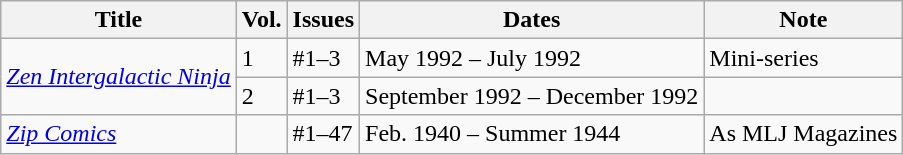<table class="wikitable">
<tr>
<th>Title</th>
<th>Vol.</th>
<th>Issues</th>
<th>Dates</th>
<th>Note</th>
</tr>
<tr>
<td rowspan="2"><em><a href='#'>Zen Intergalactic Ninja</a></em></td>
<td>1</td>
<td>#1–3</td>
<td>May 1992 – July 1992</td>
<td>Mini-series</td>
</tr>
<tr>
<td>2</td>
<td>#1–3</td>
<td>September 1992 – December 1992</td>
<td></td>
</tr>
<tr>
<td><em><a href='#'>Zip Comics</a></em></td>
<td></td>
<td>#1–47</td>
<td>Feb. 1940 – Summer 1944</td>
<td>As MLJ Magazines</td>
</tr>
</table>
